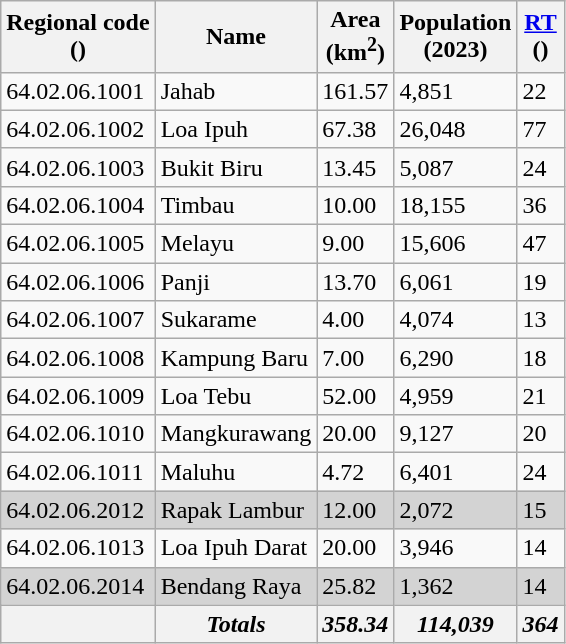<table class="wikitable sortable">
<tr>
<th>Regional code<br>()</th>
<th>Name</th>
<th>Area <br>(km<sup>2</sup>)</th>
<th>Population <br>(2023)</th>
<th><a href='#'>RT</a><br>()</th>
</tr>
<tr>
<td>64.02.06.1001</td>
<td>Jahab</td>
<td>161.57</td>
<td>4,851</td>
<td>22</td>
</tr>
<tr>
<td>64.02.06.1002</td>
<td>Loa Ipuh</td>
<td>67.38</td>
<td>26,048</td>
<td>77</td>
</tr>
<tr>
<td>64.02.06.1003</td>
<td>Bukit Biru</td>
<td>13.45</td>
<td>5,087</td>
<td>24</td>
</tr>
<tr>
<td>64.02.06.1004</td>
<td>Timbau</td>
<td>10.00</td>
<td>18,155</td>
<td>36</td>
</tr>
<tr>
<td>64.02.06.1005</td>
<td>Melayu</td>
<td>9.00</td>
<td>15,606</td>
<td>47</td>
</tr>
<tr>
<td>64.02.06.1006</td>
<td>Panji</td>
<td>13.70</td>
<td>6,061</td>
<td>19</td>
</tr>
<tr>
<td>64.02.06.1007</td>
<td>Sukarame</td>
<td>4.00</td>
<td>4,074</td>
<td>13</td>
</tr>
<tr>
<td>64.02.06.1008</td>
<td>Kampung Baru</td>
<td>7.00</td>
<td>6,290</td>
<td>18</td>
</tr>
<tr>
<td>64.02.06.1009</td>
<td>Loa Tebu</td>
<td>52.00</td>
<td>4,959</td>
<td>21</td>
</tr>
<tr>
<td>64.02.06.1010</td>
<td>Mangkurawang</td>
<td>20.00</td>
<td>9,127</td>
<td>20</td>
</tr>
<tr>
<td>64.02.06.1011</td>
<td>Maluhu</td>
<td>4.72</td>
<td>6,401</td>
<td>24</td>
</tr>
<tr style="background:lightgrey">
<td>64.02.06.2012</td>
<td>Rapak Lambur</td>
<td>12.00</td>
<td>2,072</td>
<td>15</td>
</tr>
<tr>
<td>64.02.06.1013</td>
<td>Loa Ipuh Darat</td>
<td>20.00</td>
<td>3,946</td>
<td>14</td>
</tr>
<tr style="background:lightgrey">
<td>64.02.06.2014</td>
<td>Bendang Raya</td>
<td>25.82</td>
<td>1,362</td>
<td>14</td>
</tr>
<tr>
<th></th>
<th><em>Totals</em></th>
<th><em>358.34</em></th>
<th><em>114,039</em></th>
<th><em>364</em></th>
</tr>
</table>
